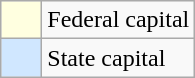<table class="wikitable">
<tr>
<td width="20px" style="background-color:#FFFFE0"></td>
<td>Federal capital</td>
</tr>
<tr>
<td width="20px" style="background-color:#D0E7FF"></td>
<td>State capital</td>
</tr>
</table>
